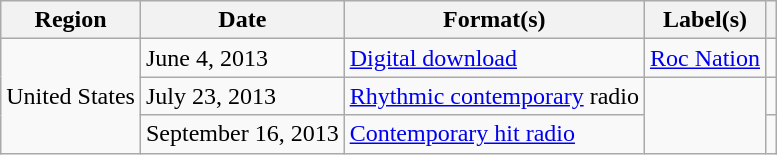<table class="wikitable plainrowheaders">
<tr>
<th scope="col">Region</th>
<th scope="col">Date</th>
<th scope="col">Format(s)</th>
<th scope="col">Label(s)</th>
<th scope="col"></th>
</tr>
<tr>
<td rowspan="3">United States</td>
<td>June 4, 2013</td>
<td><a href='#'>Digital download</a></td>
<td><a href='#'>Roc Nation</a></td>
<td style="text-align:center;"></td>
</tr>
<tr>
<td>July 23, 2013</td>
<td><a href='#'>Rhythmic contemporary</a> radio</td>
<td rowspan="2"></td>
<td style="text-align:center;"></td>
</tr>
<tr>
<td>September 16, 2013</td>
<td><a href='#'>Contemporary hit radio</a></td>
<td style="text-align:center;"></td>
</tr>
</table>
